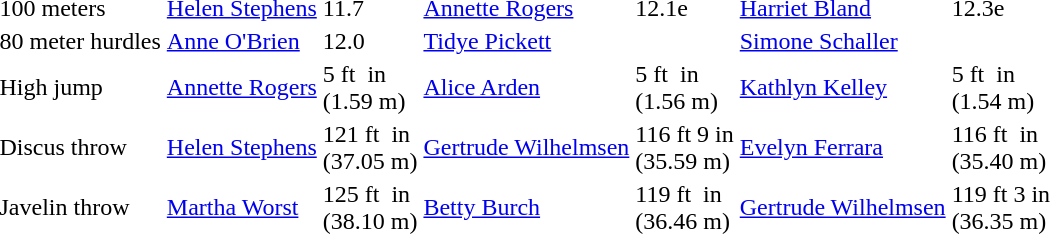<table>
<tr>
<td>100 meters</td>
<td><a href='#'>Helen Stephens</a></td>
<td>11.7</td>
<td><a href='#'>Annette Rogers</a></td>
<td>12.1e</td>
<td><a href='#'>Harriet Bland</a></td>
<td>12.3e</td>
</tr>
<tr>
<td>80 meter hurdles</td>
<td><a href='#'>Anne O'Brien</a></td>
<td>12.0</td>
<td><a href='#'>Tidye Pickett</a></td>
<td></td>
<td><a href='#'>Simone Schaller</a></td>
<td></td>
</tr>
<tr>
<td>High jump</td>
<td><a href='#'>Annette Rogers</a></td>
<td>5 ft  in<br>(1.59 m)</td>
<td><a href='#'>Alice Arden</a></td>
<td>5 ft  in<br>(1.56 m)</td>
<td><a href='#'>Kathlyn Kelley</a></td>
<td>5 ft  in<br>(1.54 m)</td>
</tr>
<tr>
<td>Discus throw</td>
<td><a href='#'>Helen Stephens</a></td>
<td>121 ft  in<br>(37.05 m)</td>
<td><a href='#'>Gertrude Wilhelmsen</a></td>
<td>116 ft 9 in<br>(35.59 m)</td>
<td><a href='#'>Evelyn Ferrara</a></td>
<td>116 ft  in<br>(35.40 m)</td>
</tr>
<tr>
<td>Javelin throw</td>
<td><a href='#'>Martha Worst</a></td>
<td>125 ft  in<br>(38.10 m)</td>
<td><a href='#'>Betty Burch</a></td>
<td>119 ft  in<br>(36.46 m)</td>
<td><a href='#'>Gertrude Wilhelmsen</a></td>
<td>119 ft 3 in<br>(36.35 m)</td>
</tr>
</table>
